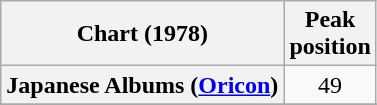<table class="wikitable plainrowheaders sortable" style="text-align:center;">
<tr>
<th>Chart (1978)</th>
<th>Peak<br>position</th>
</tr>
<tr>
<th scope="row">Japanese Albums (<a href='#'>Oricon</a>)</th>
<td>49</td>
</tr>
<tr>
</tr>
<tr>
</tr>
<tr>
</tr>
</table>
